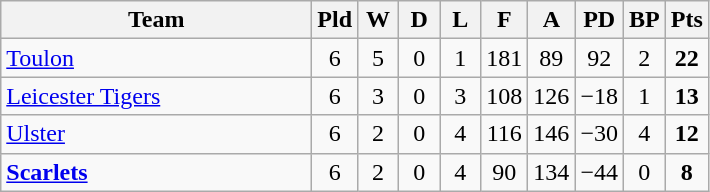<table class="wikitable" style="text-align:center">
<tr>
<th style="width:200px">Team</th>
<th width="20">Pld</th>
<th width="20">W</th>
<th width="20">D</th>
<th width="20">L</th>
<th width="20">F</th>
<th width="20">A</th>
<th width="20">PD</th>
<th width="20">BP</th>
<th width="20">Pts</th>
</tr>
<tr>
<td align=left> <a href='#'>Toulon</a></td>
<td>6</td>
<td>5</td>
<td>0</td>
<td>1</td>
<td>181</td>
<td>89</td>
<td>92</td>
<td>2</td>
<td><strong>22</strong></td>
</tr>
<tr>
<td align=left> <a href='#'>Leicester Tigers</a></td>
<td>6</td>
<td>3</td>
<td>0</td>
<td>3</td>
<td>108</td>
<td>126</td>
<td>−18</td>
<td>1</td>
<td><strong>13</strong></td>
</tr>
<tr>
<td align=left> <a href='#'>Ulster</a></td>
<td>6</td>
<td>2</td>
<td>0</td>
<td>4</td>
<td>116</td>
<td>146</td>
<td>−30</td>
<td>4</td>
<td><strong>12</strong></td>
</tr>
<tr>
<td align=left> <strong><a href='#'>Scarlets</a></strong></td>
<td>6</td>
<td>2</td>
<td>0</td>
<td>4</td>
<td>90</td>
<td>134</td>
<td>−44</td>
<td>0</td>
<td><strong>8</strong></td>
</tr>
</table>
